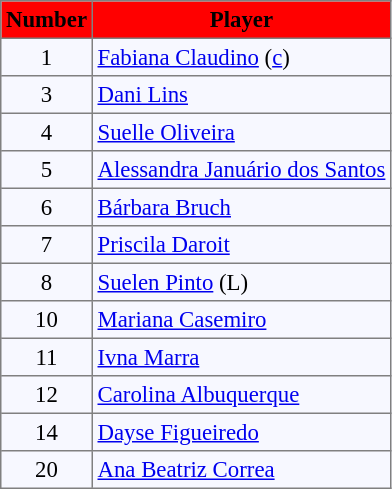<table cellpadding="3" cellspacing="0" border="1" style="background: #f7f8ff; font-size: 95%; border: gray solid 1px; border-collapse: collapse;">
<tr style="background: #FF0000">
<td align=center><strong>Number</strong></td>
<td align=center><strong>Player</strong></td>
</tr>
<tr align=center>
<td>1</td>
<td align=left> <a href='#'>Fabiana Claudino</a> (<a href='#'>c</a>)</td>
</tr>
<tr align=center>
<td>3</td>
<td align=left> <a href='#'>Dani Lins</a></td>
</tr>
<tr align=center>
<td>4</td>
<td align=left> <a href='#'>Suelle Oliveira</a></td>
</tr>
<tr align=center>
<td>5</td>
<td align=left> <a href='#'>Alessandra Januário dos Santos</a></td>
</tr>
<tr align=center>
<td>6</td>
<td align=left> <a href='#'>Bárbara Bruch</a></td>
</tr>
<tr align=center>
<td>7</td>
<td align=left> <a href='#'>Priscila Daroit</a></td>
</tr>
<tr align=center>
<td>8</td>
<td align=left> <a href='#'>Suelen Pinto</a> (L)</td>
</tr>
<tr align=center>
<td>10</td>
<td align=left> <a href='#'>Mariana Casemiro</a></td>
</tr>
<tr align=center>
<td>11</td>
<td align=left> <a href='#'>Ivna Marra</a></td>
</tr>
<tr align=center>
<td>12</td>
<td align=left> <a href='#'>Carolina Albuquerque</a></td>
</tr>
<tr align=center>
<td>14</td>
<td align=left> <a href='#'>Dayse Figueiredo</a></td>
</tr>
<tr align=center>
<td>20</td>
<td align=left> <a href='#'>Ana Beatriz Correa</a></td>
</tr>
</table>
